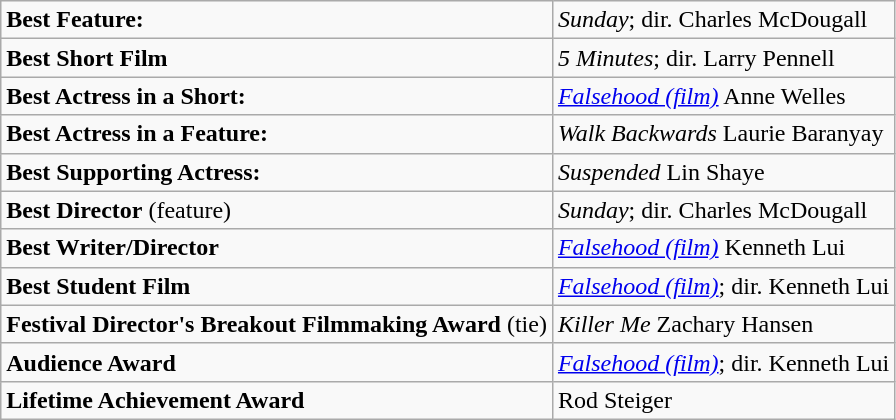<table class="wikitable">
<tr>
<td><strong>Best Feature:</strong></td>
<td><em>Sunday</em>; dir. Charles McDougall</td>
</tr>
<tr>
<td><strong>Best Short Film</strong></td>
<td><em>5 Minutes</em>; dir. Larry Pennell</td>
</tr>
<tr>
<td><strong>Best Actress in a Short:</strong></td>
<td><em><a href='#'>Falsehood (film)</a></em> Anne Welles</td>
</tr>
<tr>
<td><strong>Best Actress in a Feature:</strong></td>
<td><em>Walk Backwards</em> Laurie Baranyay</td>
</tr>
<tr>
<td><strong>Best Supporting Actress:</strong></td>
<td><em>Suspended</em> Lin Shaye</td>
</tr>
<tr>
<td><strong>Best Director</strong> (feature)</td>
<td><em>Sunday</em>; dir. Charles McDougall</td>
</tr>
<tr>
<td><strong>Best Writer/Director</strong></td>
<td><em><a href='#'>Falsehood (film)</a></em> Kenneth Lui</td>
</tr>
<tr>
<td><strong>Best Student Film</strong></td>
<td><em><a href='#'>Falsehood (film)</a></em>; dir. Kenneth Lui</td>
</tr>
<tr>
<td><strong>Festival Director's Breakout Filmmaking Award</strong> (tie)</td>
<td><em>Killer Me</em> Zachary Hansen</td>
</tr>
<tr>
<td><strong>Audience Award</strong></td>
<td><em><a href='#'>Falsehood (film)</a></em>; dir. Kenneth Lui</td>
</tr>
<tr>
<td><strong>Lifetime Achievement Award</strong></td>
<td>Rod Steiger</td>
</tr>
</table>
